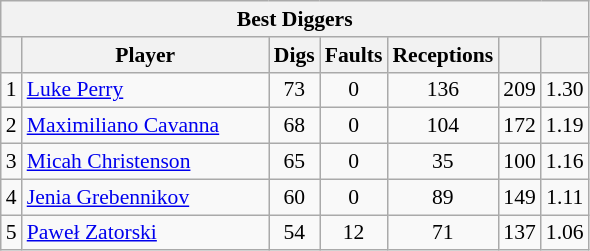<table class="wikitable sortable" style=font-size:90%>
<tr>
<th colspan=7>Best Diggers</th>
</tr>
<tr>
<th></th>
<th width=158>Player</th>
<th width=20>Digs</th>
<th width=20>Faults</th>
<th width=20>Receptions</th>
<th width=20></th>
<th width=20></th>
</tr>
<tr>
<td>1</td>
<td> <a href='#'>Luke Perry</a></td>
<td align=center>73</td>
<td align=center>0</td>
<td align=center>136</td>
<td align=center>209</td>
<td align=center>1.30</td>
</tr>
<tr>
<td>2</td>
<td> <a href='#'>Maximiliano Cavanna</a></td>
<td align=center>68</td>
<td align=center>0</td>
<td align=center>104</td>
<td align=center>172</td>
<td align=center>1.19</td>
</tr>
<tr>
<td>3</td>
<td> <a href='#'>Micah Christenson</a></td>
<td align=center>65</td>
<td align=center>0</td>
<td align=center>35</td>
<td align=center>100</td>
<td align=center>1.16</td>
</tr>
<tr>
<td>4</td>
<td> <a href='#'>Jenia Grebennikov</a></td>
<td align=center>60</td>
<td align=center>0</td>
<td align=center>89</td>
<td align=center>149</td>
<td align=center>1.11</td>
</tr>
<tr>
<td>5</td>
<td> <a href='#'>Paweł Zatorski</a></td>
<td align=center>54</td>
<td align=center>12</td>
<td align=center>71</td>
<td align=center>137</td>
<td align=center>1.06</td>
</tr>
</table>
